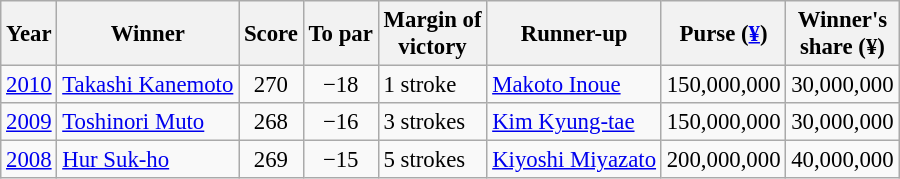<table class=wikitable style="font-size:95%">
<tr>
<th>Year</th>
<th>Winner</th>
<th>Score</th>
<th>To par</th>
<th>Margin of<br>victory</th>
<th>Runner-up</th>
<th>Purse (<a href='#'>¥</a>)</th>
<th>Winner's<br>share (¥)</th>
</tr>
<tr>
<td><a href='#'>2010</a></td>
<td> <a href='#'>Takashi Kanemoto</a></td>
<td align=center>270</td>
<td align=center>−18</td>
<td>1 stroke</td>
<td> <a href='#'>Makoto Inoue</a></td>
<td align=center>150,000,000</td>
<td align=center>30,000,000</td>
</tr>
<tr>
<td><a href='#'>2009</a></td>
<td> <a href='#'>Toshinori Muto</a></td>
<td align=center>268</td>
<td align=center>−16</td>
<td>3 strokes</td>
<td> <a href='#'>Kim Kyung-tae</a></td>
<td align=center>150,000,000</td>
<td align=center>30,000,000</td>
</tr>
<tr>
<td><a href='#'>2008</a></td>
<td> <a href='#'>Hur Suk-ho</a></td>
<td align=center>269</td>
<td align=center>−15</td>
<td>5 strokes</td>
<td> <a href='#'>Kiyoshi Miyazato</a></td>
<td align=center>200,000,000</td>
<td align=center>40,000,000</td>
</tr>
</table>
